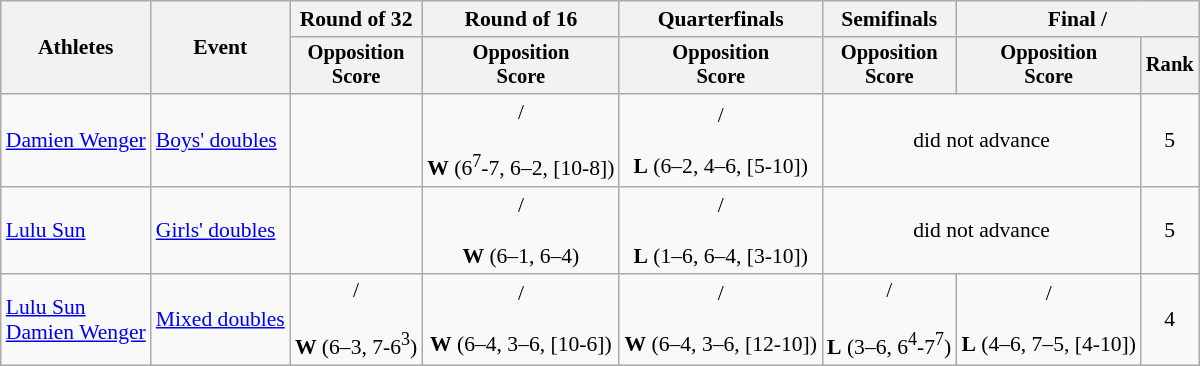<table class=wikitable style="font-size:90%">
<tr>
<th rowspan=2>Athletes</th>
<th rowspan=2>Event</th>
<th>Round of 32</th>
<th>Round of 16</th>
<th>Quarterfinals</th>
<th>Semifinals</th>
<th colspan=2>Final / </th>
</tr>
<tr style="font-size:95%">
<th>Opposition<br>Score</th>
<th>Opposition<br>Score</th>
<th>Opposition<br>Score</th>
<th>Opposition<br>Score</th>
<th>Opposition<br>Score</th>
<th>Rank</th>
</tr>
<tr align=center>
<td align=left><a href='#'>Damien Wenger</a><br></td>
<td align=left><a href='#'>Boys' doubles</a></td>
<td></td>
<td> /<br><br><strong>W</strong> (6<sup>7</sup>-7, 6–2, [10-8])</td>
<td> /<br><br><strong>L</strong> (6–2, 4–6, [5-10])</td>
<td colspan=2>did not advance</td>
<td>5</td>
</tr>
<tr align=center>
<td align=left><a href='#'>Lulu Sun</a><br></td>
<td align=left><a href='#'>Girls' doubles</a></td>
<td></td>
<td> /<br><br><strong>W</strong> (6–1, 6–4)</td>
<td> /<br><br><strong>L</strong> (1–6, 6–4, [3-10])</td>
<td colspan=2>did not advance</td>
<td>5</td>
</tr>
<tr align=center>
<td align=left><a href='#'>Lulu Sun</a><br><a href='#'>Damien Wenger</a></td>
<td align=left><a href='#'>Mixed doubles</a></td>
<td> /<br><br><strong>W</strong> (6–3, 7-6<sup>3</sup>)</td>
<td> /<br><br><strong>W</strong> (6–4, 3–6, [10-6])</td>
<td> /<br><br><strong>W</strong> (6–4, 3–6, [12-10])</td>
<td> /<br><br><strong>L</strong> (3–6, 6<sup>4</sup>-7<sup>7</sup>)</td>
<td> /<br><br><strong>L</strong> (4–6, 7–5, [4-10])</td>
<td>4</td>
</tr>
</table>
